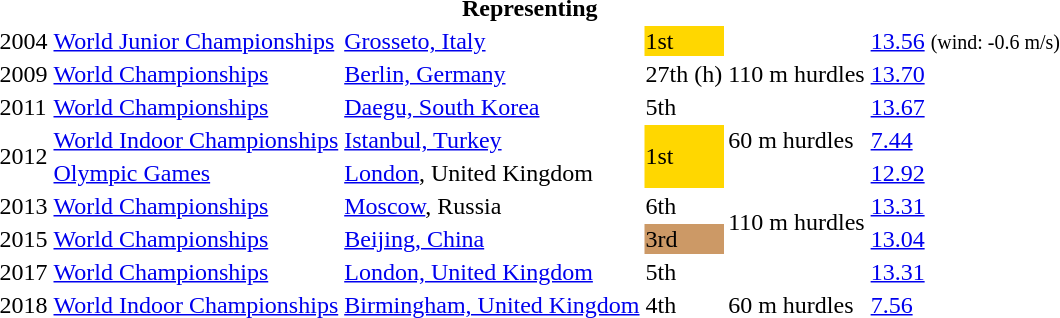<table>
<tr>
<th colspan="6">Representing </th>
</tr>
<tr>
<td>2004</td>
<td><a href='#'>World Junior Championships</a></td>
<td><a href='#'>Grosseto, Italy</a></td>
<td bgcolor=gold>1st</td>
<td rowspan=3>110 m hurdles</td>
<td><a href='#'>13.56</a> <small>(wind: -0.6 m/s)</small></td>
</tr>
<tr>
<td>2009</td>
<td><a href='#'>World Championships</a></td>
<td><a href='#'>Berlin, Germany</a></td>
<td>27th (h)</td>
<td><a href='#'>13.70</a></td>
</tr>
<tr>
<td>2011</td>
<td><a href='#'>World Championships</a></td>
<td><a href='#'>Daegu, South Korea</a></td>
<td>5th</td>
<td><a href='#'>13.67</a></td>
</tr>
<tr>
<td rowspan=2>2012</td>
<td><a href='#'>World Indoor Championships</a></td>
<td><a href='#'>Istanbul, Turkey</a></td>
<td rowspan="2" style="background:gold;">1st</td>
<td>60 m hurdles</td>
<td><a href='#'>7.44</a></td>
</tr>
<tr>
<td><a href='#'>Olympic Games</a></td>
<td><a href='#'>London</a>, United Kingdom</td>
<td rowspan=4>110 m hurdles</td>
<td><a href='#'>12.92</a></td>
</tr>
<tr>
<td>2013</td>
<td><a href='#'>World Championships</a></td>
<td><a href='#'>Moscow</a>, Russia</td>
<td>6th</td>
<td><a href='#'>13.31</a></td>
</tr>
<tr>
<td>2015</td>
<td><a href='#'>World Championships</a></td>
<td><a href='#'>Beijing, China</a></td>
<td style="background:#c96;">3rd</td>
<td><a href='#'>13.04</a></td>
</tr>
<tr>
<td>2017</td>
<td><a href='#'>World Championships</a></td>
<td><a href='#'>London, United Kingdom</a></td>
<td>5th</td>
<td><a href='#'>13.31</a></td>
</tr>
<tr>
<td>2018</td>
<td><a href='#'>World Indoor Championships</a></td>
<td><a href='#'>Birmingham, United Kingdom</a></td>
<td>4th</td>
<td>60 m hurdles</td>
<td><a href='#'>7.56</a></td>
</tr>
</table>
